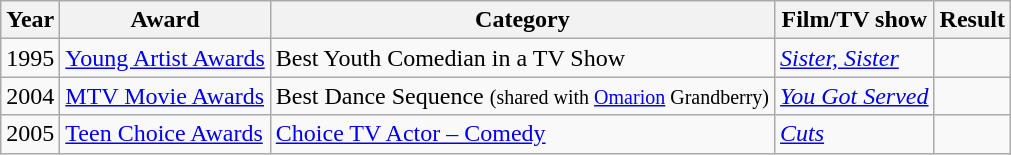<table class="wikitable">
<tr>
<th scope="col">Year</th>
<th scope="col">Award</th>
<th scope="col">Category</th>
<th scope="col">Film/TV show</th>
<th scope="col">Result</th>
</tr>
<tr>
<td>1995</td>
<td><a href='#'>Young Artist Awards</a></td>
<td>Best Youth Comedian in a TV Show</td>
<td><em><a href='#'>Sister, Sister</a></em></td>
<td></td>
</tr>
<tr>
<td>2004</td>
<td><a href='#'>MTV Movie Awards</a></td>
<td>Best Dance Sequence <small>(shared with <a href='#'>Omarion</a> Grandberry)</small></td>
<td><em><a href='#'>You Got Served</a></em></td>
<td></td>
</tr>
<tr>
<td>2005</td>
<td><a href='#'>Teen Choice Awards</a></td>
<td><a href='#'>Choice TV Actor – Comedy</a></td>
<td><em><a href='#'>Cuts</a></em></td>
<td></td>
</tr>
</table>
